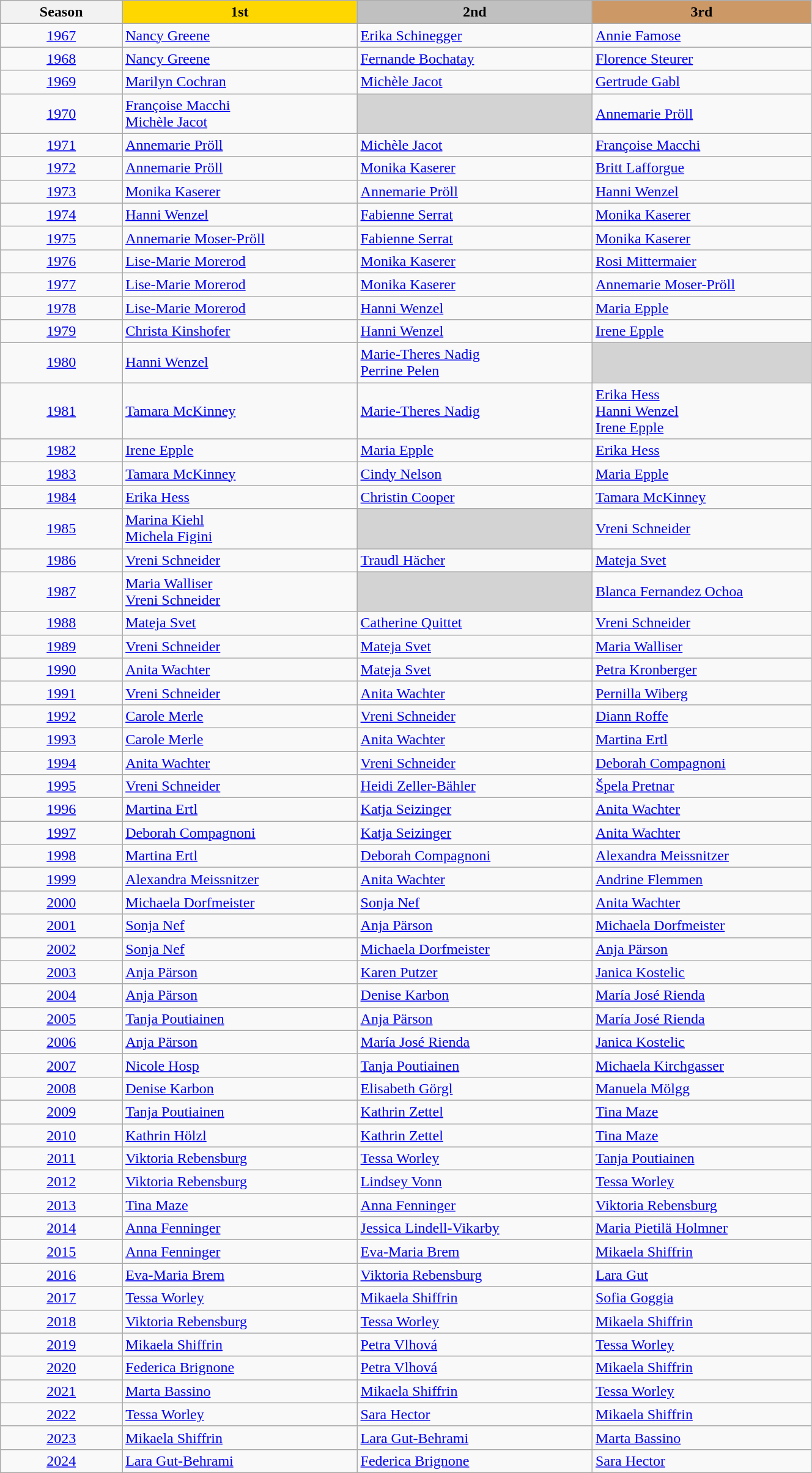<table class="wikitable" width=70% style="font-size:100%; style="text-align:left;">
<tr style="background-color:#EDEDED;">
<th style="background: hintergrundfarbe6; width:15%">Season</th>
<th style="background:    gold; width:29%">1st</th>
<th style="background:  silver; width:29%">2nd</th>
<th style="background: #CC9966; width:29%">3rd</th>
</tr>
<tr>
<td align=center><a href='#'>1967</a></td>
<td> <a href='#'>Nancy Greene</a></td>
<td> <a href='#'>Erika Schinegger</a></td>
<td><a href='#'>Annie Famose</a></td>
</tr>
<tr>
<td align=center><a href='#'>1968</a></td>
<td> <a href='#'>Nancy Greene</a></td>
<td> <a href='#'>Fernande Bochatay</a></td>
<td> <a href='#'>Florence Steurer</a></td>
</tr>
<tr>
<td align=center><a href='#'>1969</a></td>
<td> <a href='#'>Marilyn Cochran</a></td>
<td> <a href='#'>Michèle Jacot</a></td>
<td> <a href='#'>Gertrude Gabl</a></td>
</tr>
<tr>
<td align=center><a href='#'>1970</a></td>
<td> <a href='#'>Françoise Macchi</a><br> <a href='#'>Michèle Jacot</a></td>
<td bgcolor=lightgrey></td>
<td> <a href='#'>Annemarie Pröll</a></td>
</tr>
<tr>
<td align=center><a href='#'>1971</a></td>
<td> <a href='#'>Annemarie Pröll</a></td>
<td> <a href='#'>Michèle Jacot</a></td>
<td> <a href='#'>Françoise Macchi</a></td>
</tr>
<tr>
<td align=center><a href='#'>1972</a></td>
<td> <a href='#'>Annemarie Pröll</a></td>
<td> <a href='#'>Monika Kaserer</a></td>
<td> <a href='#'>Britt Lafforgue</a></td>
</tr>
<tr>
<td align=center><a href='#'>1973</a></td>
<td> <a href='#'>Monika Kaserer</a></td>
<td> <a href='#'>Annemarie Pröll</a></td>
<td> <a href='#'>Hanni Wenzel</a></td>
</tr>
<tr>
<td align=center><a href='#'>1974</a></td>
<td> <a href='#'>Hanni Wenzel</a></td>
<td> <a href='#'>Fabienne Serrat</a></td>
<td> <a href='#'>Monika Kaserer</a></td>
</tr>
<tr>
<td align=center><a href='#'>1975</a></td>
<td> <a href='#'>Annemarie Moser-Pröll</a></td>
<td> <a href='#'>Fabienne Serrat</a></td>
<td> <a href='#'>Monika Kaserer</a></td>
</tr>
<tr>
<td align=center><a href='#'>1976</a></td>
<td> <a href='#'>Lise-Marie Morerod</a></td>
<td> <a href='#'>Monika Kaserer</a></td>
<td> <a href='#'>Rosi Mittermaier</a></td>
</tr>
<tr>
<td align=center><a href='#'>1977</a></td>
<td> <a href='#'>Lise-Marie Morerod</a></td>
<td> <a href='#'>Monika Kaserer</a></td>
<td> <a href='#'>Annemarie Moser-Pröll</a></td>
</tr>
<tr>
<td align=center><a href='#'>1978</a></td>
<td> <a href='#'>Lise-Marie Morerod</a></td>
<td> <a href='#'>Hanni Wenzel</a></td>
<td> <a href='#'>Maria Epple</a></td>
</tr>
<tr>
<td align=center><a href='#'>1979</a></td>
<td> <a href='#'>Christa Kinshofer</a></td>
<td> <a href='#'>Hanni Wenzel</a></td>
<td> <a href='#'>Irene Epple</a></td>
</tr>
<tr>
<td align=center><a href='#'>1980</a></td>
<td> <a href='#'>Hanni Wenzel</a></td>
<td> <a href='#'>Marie-Theres Nadig</a><br> <a href='#'>Perrine Pelen</a></td>
<td bgcolor=lightgrey></td>
</tr>
<tr>
<td align=center><a href='#'>1981</a></td>
<td> <a href='#'>Tamara McKinney</a></td>
<td> <a href='#'>Marie-Theres Nadig</a></td>
<td> <a href='#'>Erika Hess</a><br> <a href='#'>Hanni Wenzel</a><br> <a href='#'>Irene Epple</a></td>
</tr>
<tr>
<td align=center><a href='#'>1982</a></td>
<td> <a href='#'>Irene Epple</a></td>
<td> <a href='#'>Maria Epple</a></td>
<td> <a href='#'>Erika Hess</a></td>
</tr>
<tr>
<td align=center><a href='#'>1983</a></td>
<td> <a href='#'>Tamara McKinney</a></td>
<td> <a href='#'>Cindy Nelson</a></td>
<td> <a href='#'>Maria Epple</a></td>
</tr>
<tr>
<td align=center><a href='#'>1984</a></td>
<td> <a href='#'>Erika Hess</a></td>
<td> <a href='#'>Christin Cooper</a></td>
<td> <a href='#'>Tamara McKinney</a></td>
</tr>
<tr>
<td align=center><a href='#'>1985</a></td>
<td> <a href='#'>Marina Kiehl</a><br> <a href='#'>Michela Figini</a></td>
<td bgcolor=lightgrey></td>
<td> <a href='#'>Vreni Schneider</a></td>
</tr>
<tr>
<td align=center><a href='#'>1986</a></td>
<td> <a href='#'>Vreni Schneider</a></td>
<td> <a href='#'>Traudl Hächer</a></td>
<td> <a href='#'>Mateja Svet</a></td>
</tr>
<tr>
<td align=center><a href='#'>1987</a></td>
<td> <a href='#'>Maria Walliser</a><br> <a href='#'>Vreni Schneider</a></td>
<td bgcolor=lightgrey></td>
<td> <a href='#'>Blanca Fernandez Ochoa</a></td>
</tr>
<tr>
<td align=center><a href='#'>1988</a></td>
<td> <a href='#'>Mateja Svet</a></td>
<td> <a href='#'>Catherine Quittet</a></td>
<td> <a href='#'>Vreni Schneider</a></td>
</tr>
<tr>
<td align=center><a href='#'>1989</a></td>
<td> <a href='#'>Vreni Schneider</a></td>
<td> <a href='#'>Mateja Svet</a></td>
<td> <a href='#'>Maria Walliser</a></td>
</tr>
<tr>
<td align=center><a href='#'>1990</a></td>
<td> <a href='#'>Anita Wachter</a></td>
<td> <a href='#'>Mateja Svet</a></td>
<td> <a href='#'>Petra Kronberger</a></td>
</tr>
<tr>
<td align=center><a href='#'>1991</a></td>
<td> <a href='#'>Vreni Schneider</a></td>
<td> <a href='#'>Anita Wachter</a></td>
<td> <a href='#'>Pernilla Wiberg</a></td>
</tr>
<tr>
<td align=center><a href='#'>1992</a></td>
<td> <a href='#'>Carole Merle</a></td>
<td> <a href='#'>Vreni Schneider</a></td>
<td> <a href='#'>Diann Roffe</a></td>
</tr>
<tr>
<td align=center><a href='#'>1993</a></td>
<td> <a href='#'>Carole Merle</a></td>
<td> <a href='#'>Anita Wachter</a></td>
<td> <a href='#'>Martina Ertl</a></td>
</tr>
<tr>
<td align=center><a href='#'>1994</a></td>
<td> <a href='#'>Anita Wachter</a></td>
<td> <a href='#'>Vreni Schneider</a></td>
<td> <a href='#'>Deborah Compagnoni</a></td>
</tr>
<tr>
<td align=center><a href='#'>1995</a></td>
<td> <a href='#'>Vreni Schneider</a></td>
<td> <a href='#'>Heidi Zeller-Bähler</a></td>
<td> <a href='#'>Špela Pretnar</a></td>
</tr>
<tr>
<td align=center><a href='#'>1996</a></td>
<td> <a href='#'>Martina Ertl</a></td>
<td> <a href='#'>Katja Seizinger</a></td>
<td> <a href='#'>Anita Wachter</a></td>
</tr>
<tr>
<td align=center><a href='#'>1997</a></td>
<td> <a href='#'>Deborah Compagnoni</a></td>
<td> <a href='#'>Katja Seizinger</a></td>
<td> <a href='#'>Anita Wachter</a></td>
</tr>
<tr>
<td align=center><a href='#'>1998</a></td>
<td> <a href='#'>Martina Ertl</a></td>
<td> <a href='#'>Deborah Compagnoni</a></td>
<td> <a href='#'>Alexandra Meissnitzer</a></td>
</tr>
<tr>
<td align=center><a href='#'>1999</a></td>
<td> <a href='#'>Alexandra Meissnitzer</a></td>
<td> <a href='#'>Anita Wachter</a></td>
<td> <a href='#'>Andrine Flemmen</a></td>
</tr>
<tr>
<td align=center><a href='#'>2000</a></td>
<td> <a href='#'>Michaela Dorfmeister</a></td>
<td> <a href='#'>Sonja Nef</a></td>
<td> <a href='#'>Anita Wachter</a></td>
</tr>
<tr>
<td align=center><a href='#'>2001</a></td>
<td> <a href='#'>Sonja Nef</a></td>
<td> <a href='#'>Anja Pärson</a></td>
<td> <a href='#'>Michaela Dorfmeister</a></td>
</tr>
<tr>
<td align=center><a href='#'>2002</a></td>
<td> <a href='#'>Sonja Nef</a></td>
<td> <a href='#'>Michaela Dorfmeister</a></td>
<td> <a href='#'>Anja Pärson</a></td>
</tr>
<tr>
<td align=center><a href='#'>2003</a></td>
<td> <a href='#'>Anja Pärson</a></td>
<td> <a href='#'>Karen Putzer</a></td>
<td> <a href='#'>Janica Kostelic</a></td>
</tr>
<tr>
<td align=center><a href='#'>2004</a></td>
<td> <a href='#'>Anja Pärson</a></td>
<td> <a href='#'>Denise Karbon</a></td>
<td> <a href='#'>María José Rienda</a></td>
</tr>
<tr>
<td align=center><a href='#'>2005</a></td>
<td> <a href='#'>Tanja Poutiainen</a></td>
<td> <a href='#'>Anja Pärson</a></td>
<td> <a href='#'>María José Rienda</a></td>
</tr>
<tr>
<td align=center><a href='#'>2006</a></td>
<td> <a href='#'>Anja Pärson</a></td>
<td> <a href='#'>María José Rienda</a></td>
<td> <a href='#'>Janica Kostelic</a></td>
</tr>
<tr>
<td align=center><a href='#'>2007</a></td>
<td> <a href='#'>Nicole Hosp</a></td>
<td> <a href='#'>Tanja Poutiainen</a></td>
<td> <a href='#'>Michaela Kirchgasser</a></td>
</tr>
<tr>
<td align=center><a href='#'>2008</a></td>
<td> <a href='#'>Denise Karbon</a></td>
<td> <a href='#'>Elisabeth Görgl</a></td>
<td> <a href='#'>Manuela Mölgg</a></td>
</tr>
<tr>
<td align=center><a href='#'>2009</a></td>
<td> <a href='#'>Tanja Poutiainen</a></td>
<td> <a href='#'>Kathrin Zettel</a></td>
<td> <a href='#'>Tina Maze</a></td>
</tr>
<tr>
<td align=center><a href='#'>2010</a></td>
<td> <a href='#'>Kathrin Hölzl</a></td>
<td> <a href='#'>Kathrin Zettel</a></td>
<td> <a href='#'>Tina Maze</a></td>
</tr>
<tr>
<td align=center><a href='#'>2011</a></td>
<td> <a href='#'>Viktoria Rebensburg</a></td>
<td> <a href='#'>Tessa Worley</a></td>
<td> <a href='#'>Tanja Poutiainen</a></td>
</tr>
<tr>
<td align=center><a href='#'>2012</a></td>
<td> <a href='#'>Viktoria Rebensburg</a></td>
<td> <a href='#'>Lindsey Vonn</a></td>
<td> <a href='#'>Tessa Worley</a></td>
</tr>
<tr>
<td align=center><a href='#'>2013</a></td>
<td> <a href='#'>Tina Maze</a></td>
<td> <a href='#'>Anna Fenninger</a></td>
<td> <a href='#'>Viktoria Rebensburg</a></td>
</tr>
<tr>
<td align=center><a href='#'>2014</a></td>
<td> <a href='#'>Anna Fenninger</a></td>
<td> <a href='#'>Jessica Lindell-Vikarby</a></td>
<td> <a href='#'>Maria Pietilä Holmner</a></td>
</tr>
<tr>
<td align=center><a href='#'>2015</a></td>
<td> <a href='#'>Anna Fenninger</a></td>
<td> <a href='#'>Eva-Maria Brem</a></td>
<td> <a href='#'>Mikaela Shiffrin</a></td>
</tr>
<tr>
<td align=center><a href='#'>2016</a></td>
<td> <a href='#'>Eva-Maria Brem</a></td>
<td> <a href='#'>Viktoria Rebensburg</a></td>
<td> <a href='#'>Lara Gut</a></td>
</tr>
<tr>
<td align=center><a href='#'>2017</a></td>
<td> <a href='#'>Tessa Worley</a></td>
<td> <a href='#'>Mikaela Shiffrin</a></td>
<td> <a href='#'>Sofia Goggia</a></td>
</tr>
<tr>
<td align=center><a href='#'>2018</a></td>
<td> <a href='#'>Viktoria Rebensburg</a></td>
<td> <a href='#'>Tessa Worley</a></td>
<td> <a href='#'>Mikaela Shiffrin</a></td>
</tr>
<tr>
<td align=center><a href='#'>2019</a></td>
<td> <a href='#'>Mikaela Shiffrin</a></td>
<td> <a href='#'>Petra Vlhová</a></td>
<td> <a href='#'>Tessa Worley</a></td>
</tr>
<tr>
<td align=center><a href='#'>2020</a></td>
<td> <a href='#'>Federica Brignone</a></td>
<td> <a href='#'>Petra Vlhová</a></td>
<td> <a href='#'>Mikaela Shiffrin</a></td>
</tr>
<tr>
<td align=center><a href='#'>2021</a></td>
<td> <a href='#'>Marta Bassino</a></td>
<td> <a href='#'>Mikaela Shiffrin</a></td>
<td> <a href='#'>Tessa Worley</a></td>
</tr>
<tr>
<td align=center><a href='#'>2022</a></td>
<td> <a href='#'>Tessa Worley</a></td>
<td> <a href='#'>Sara Hector</a></td>
<td> <a href='#'>Mikaela Shiffrin</a></td>
</tr>
<tr>
<td align=center><a href='#'>2023</a></td>
<td> <a href='#'>Mikaela Shiffrin</a></td>
<td> <a href='#'>Lara Gut-Behrami</a></td>
<td> <a href='#'>Marta Bassino</a></td>
</tr>
<tr>
<td align=center><a href='#'>2024</a></td>
<td> <a href='#'>Lara Gut-Behrami</a></td>
<td> <a href='#'>Federica Brignone</a></td>
<td> <a href='#'>Sara Hector</a></td>
</tr>
</table>
